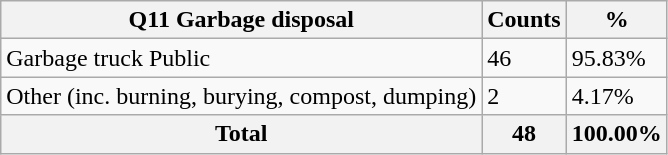<table class="wikitable sortable">
<tr>
<th>Q11 Garbage disposal</th>
<th>Counts</th>
<th>%</th>
</tr>
<tr>
<td>Garbage truck Public</td>
<td>46</td>
<td>95.83%</td>
</tr>
<tr>
<td>Other (inc. burning, burying, compost, dumping)</td>
<td>2</td>
<td>4.17%</td>
</tr>
<tr>
<th>Total</th>
<th>48</th>
<th>100.00%</th>
</tr>
</table>
